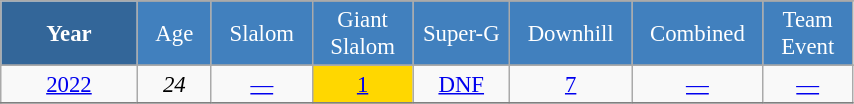<table class="wikitable" style="font-size:95%; text-align:center; border:grey solid 1px; border-collapse:collapse;" width="45%">
<tr style="background-color:#369; color:white;">
<td rowspan="2" colspan="1" width="10%"><strong>Year</strong></td>
</tr>
<tr style="background-color:#4180be; color:white;">
<td width="5%">Age</td>
<td width="5%">Slalom</td>
<td width="5%">Giant<br>Slalom</td>
<td width="5%">Super-G</td>
<td width="5%">Downhill</td>
<td width="5%">Combined</td>
<td width="5%">Team Event</td>
</tr>
<tr style="background-color:#8CB2D8; color:white;">
</tr>
<tr>
<td><a href='#'>2022</a></td>
<td><em>24</em></td>
<td><a href='#'>—</a></td>
<td bgcolor="gold"><a href='#'>1</a></td>
<td><a href='#'>DNF</a></td>
<td><a href='#'>7</a></td>
<td><a href='#'>—</a></td>
<td><a href='#'>—</a></td>
</tr>
<tr>
</tr>
</table>
